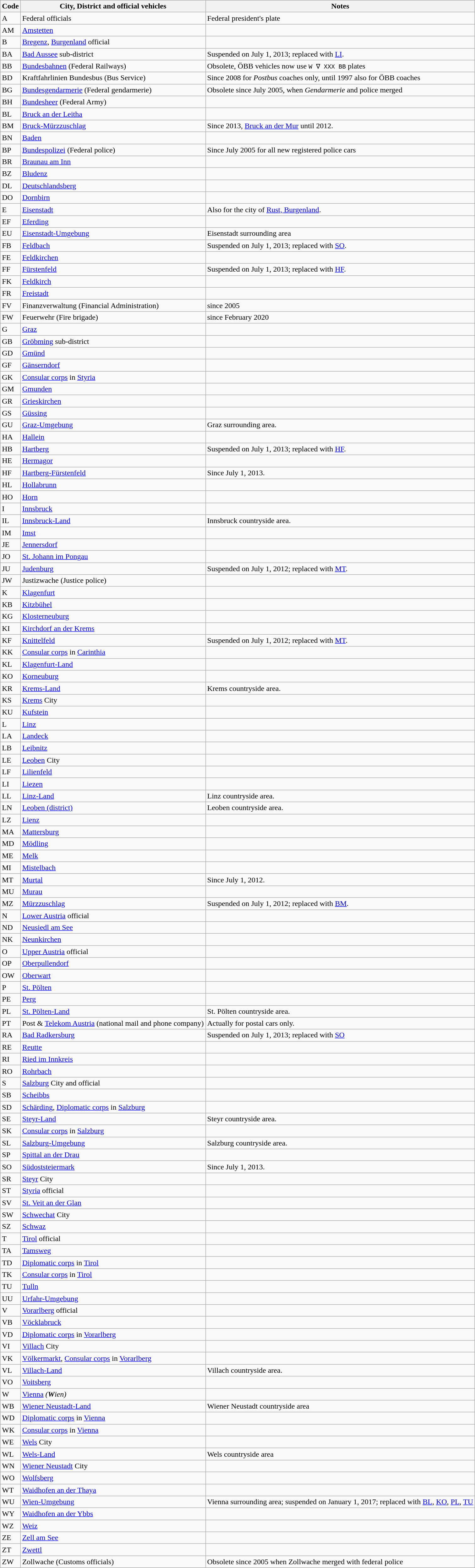<table class="wikitable">
<tr>
<th>Code</th>
<th>City, District and official vehicles</th>
<th>Notes</th>
</tr>
<tr>
<td>A</td>
<td>Federal officials</td>
<td> Federal president's plate</td>
</tr>
<tr>
<td>AM</td>
<td><a href='#'>Amstetten</a></td>
<td></td>
</tr>
<tr>
<td>B</td>
<td><a href='#'>Bregenz</a>, <a href='#'>Burgenland</a> official</td>
<td></td>
</tr>
<tr>
<td>BA</td>
<td><a href='#'>Bad Aussee</a> sub-district</td>
<td>Suspended on July 1, 2013; replaced with <a href='#'>LI</a>.</td>
</tr>
<tr>
<td>BB</td>
<td><a href='#'>Bundesbahnen</a> (Federal Railways)</td>
<td>Obsolete, ÖBB vehicles now use <code>W ∇ XXX BB</code> plates</td>
</tr>
<tr>
<td>BD</td>
<td>Kraftfahrlinien Bundesbus (Bus Service)</td>
<td> Since 2008 for <em>Postbus</em> coaches only, until 1997 also for ÖBB coaches</td>
</tr>
<tr>
<td>BG</td>
<td><a href='#'>Bundesgendarmerie</a> (Federal gendarmerie)</td>
<td> Obsolete since July 2005, when <em>Gendarmerie</em> and police merged </td>
</tr>
<tr>
<td>BH</td>
<td><a href='#'>Bundesheer</a> (Federal Army)</td>
<td></td>
</tr>
<tr>
<td>BL</td>
<td><a href='#'>Bruck an der Leitha</a></td>
<td></td>
</tr>
<tr>
<td>BM</td>
<td><a href='#'>Bruck-Mürzzuschlag</a></td>
<td>Since 2013, <a href='#'>Bruck an der Mur</a> until 2012.</td>
</tr>
<tr>
<td>BN</td>
<td><a href='#'>Baden</a></td>
<td></td>
</tr>
<tr>
<td>BP</td>
<td><a href='#'>Bundespolizei</a> (Federal police)</td>
<td> Since July 2005 for all new registered police cars</td>
</tr>
<tr>
<td>BR</td>
<td><a href='#'>Braunau am Inn</a></td>
<td></td>
</tr>
<tr>
<td>BZ</td>
<td><a href='#'>Bludenz</a></td>
<td></td>
</tr>
<tr>
<td>DL</td>
<td><a href='#'>Deutschlandsberg</a></td>
<td></td>
</tr>
<tr>
<td>DO</td>
<td><a href='#'>Dornbirn</a></td>
<td></td>
</tr>
<tr>
<td>E</td>
<td><a href='#'>Eisenstadt</a></td>
<td>Also for the city of <a href='#'>Rust, Burgenland</a>.</td>
</tr>
<tr>
<td>EF</td>
<td><a href='#'>Eferding</a></td>
<td></td>
</tr>
<tr>
<td>EU</td>
<td><a href='#'>Eisenstadt-Umgebung</a></td>
<td>Eisenstadt surrounding area</td>
</tr>
<tr>
<td>FB</td>
<td><a href='#'>Feldbach</a></td>
<td>Suspended on July 1, 2013; replaced with <a href='#'>SO</a>.</td>
</tr>
<tr>
<td>FE</td>
<td><a href='#'>Feldkirchen</a></td>
<td></td>
</tr>
<tr>
<td>FF</td>
<td><a href='#'>Fürstenfeld</a></td>
<td>Suspended on July 1, 2013; replaced with <a href='#'>HF</a>.</td>
</tr>
<tr>
<td>FK</td>
<td><a href='#'>Feldkirch</a></td>
<td></td>
</tr>
<tr>
<td>FR</td>
<td><a href='#'>Freistadt</a></td>
<td></td>
</tr>
<tr>
<td>FV</td>
<td>Finanzverwaltung (Financial Administration)</td>
<td> since 2005</td>
</tr>
<tr>
<td>FW</td>
<td>Feuerwehr (Fire brigade)</td>
<td> since February 2020</td>
</tr>
<tr>
<td>G</td>
<td><a href='#'>Graz</a></td>
<td></td>
</tr>
<tr>
<td>GB</td>
<td><a href='#'>Gröbming</a> sub-district</td>
<td></td>
</tr>
<tr>
<td>GD</td>
<td><a href='#'>Gmünd</a></td>
<td></td>
</tr>
<tr>
<td>GF</td>
<td><a href='#'>Gänserndorf</a></td>
<td></td>
</tr>
<tr>
<td>GK</td>
<td><a href='#'>Consular corps</a> in <a href='#'>Styria</a></td>
<td></td>
</tr>
<tr>
<td>GM</td>
<td><a href='#'>Gmunden</a></td>
<td></td>
</tr>
<tr>
<td>GR</td>
<td><a href='#'>Grieskirchen</a></td>
<td></td>
</tr>
<tr>
<td>GS</td>
<td><a href='#'>Güssing</a></td>
<td></td>
</tr>
<tr>
<td>GU</td>
<td><a href='#'>Graz-Umgebung</a></td>
<td>Graz surrounding area.</td>
</tr>
<tr>
<td>HA</td>
<td><a href='#'>Hallein</a></td>
<td></td>
</tr>
<tr>
<td>HB</td>
<td><a href='#'>Hartberg</a></td>
<td>Suspended on July 1, 2013; replaced with <a href='#'>HF</a>.</td>
</tr>
<tr>
<td>HE</td>
<td><a href='#'>Hermagor</a></td>
<td></td>
</tr>
<tr>
<td>HF</td>
<td><a href='#'>Hartberg-Fürstenfeld</a></td>
<td>Since July 1, 2013.</td>
</tr>
<tr>
<td>HL</td>
<td><a href='#'>Hollabrunn</a></td>
<td></td>
</tr>
<tr>
<td>HO</td>
<td><a href='#'>Horn</a></td>
<td></td>
</tr>
<tr>
<td>I</td>
<td><a href='#'>Innsbruck</a></td>
<td></td>
</tr>
<tr>
<td>IL</td>
<td><a href='#'>Innsbruck-Land</a></td>
<td>Innsbruck countryside area.</td>
</tr>
<tr>
<td>IM</td>
<td><a href='#'>Imst</a></td>
<td></td>
</tr>
<tr>
<td>JE</td>
<td><a href='#'>Jennersdorf</a></td>
<td></td>
</tr>
<tr>
<td>JO</td>
<td><a href='#'>St. Johann im Pongau</a></td>
<td></td>
</tr>
<tr>
<td>JU</td>
<td><a href='#'>Judenburg</a></td>
<td>Suspended on July 1, 2012; replaced with <a href='#'>MT</a>.</td>
</tr>
<tr>
<td>JW</td>
<td>Justizwache (Justice police)</td>
<td></td>
</tr>
<tr>
<td>K</td>
<td><a href='#'>Klagenfurt</a></td>
<td></td>
</tr>
<tr>
<td>KB</td>
<td><a href='#'>Kitzbühel</a></td>
<td></td>
</tr>
<tr>
<td>KG</td>
<td><a href='#'>Klosterneuburg</a></td>
<td></td>
</tr>
<tr>
<td>KI</td>
<td><a href='#'>Kirchdorf an der Krems</a></td>
<td></td>
</tr>
<tr>
<td>KF</td>
<td><a href='#'>Knittelfeld</a></td>
<td>Suspended on July 1, 2012; replaced with <a href='#'>MT</a>.</td>
</tr>
<tr>
<td>KK</td>
<td><a href='#'>Consular corps</a> in <a href='#'>Carinthia</a></td>
<td></td>
</tr>
<tr>
<td>KL</td>
<td><a href='#'>Klagenfurt-Land</a></td>
<td></td>
</tr>
<tr>
<td>KO</td>
<td><a href='#'>Korneuburg</a></td>
<td></td>
</tr>
<tr>
<td>KR</td>
<td><a href='#'>Krems-Land</a></td>
<td>Krems countryside area.</td>
</tr>
<tr>
<td>KS</td>
<td><a href='#'>Krems</a> City</td>
<td></td>
</tr>
<tr>
<td>KU</td>
<td><a href='#'>Kufstein</a></td>
<td></td>
</tr>
<tr>
<td>L</td>
<td><a href='#'>Linz</a></td>
<td></td>
</tr>
<tr>
<td>LA</td>
<td><a href='#'>Landeck</a></td>
<td></td>
</tr>
<tr>
<td>LB</td>
<td><a href='#'>Leibnitz</a></td>
<td></td>
</tr>
<tr>
<td>LE</td>
<td><a href='#'>Leoben</a> City</td>
<td></td>
</tr>
<tr>
<td>LF</td>
<td><a href='#'>Lilienfeld</a></td>
<td></td>
</tr>
<tr>
<td>LI</td>
<td><a href='#'>Liezen</a></td>
<td></td>
</tr>
<tr>
<td>LL</td>
<td><a href='#'>Linz-Land</a></td>
<td>Linz countryside area.</td>
</tr>
<tr>
<td>LN</td>
<td><a href='#'>Leoben (district)</a></td>
<td>Leoben countryside area.</td>
</tr>
<tr>
<td>LZ</td>
<td><a href='#'>Lienz</a></td>
<td></td>
</tr>
<tr>
<td>MA</td>
<td><a href='#'>Mattersburg</a></td>
<td></td>
</tr>
<tr>
<td>MD</td>
<td><a href='#'>Mödling</a></td>
<td></td>
</tr>
<tr>
<td>ME</td>
<td><a href='#'>Melk</a></td>
<td></td>
</tr>
<tr>
<td>MI</td>
<td><a href='#'>Mistelbach</a></td>
<td></td>
</tr>
<tr>
<td>MT</td>
<td><a href='#'>Murtal</a></td>
<td>Since July 1, 2012.</td>
</tr>
<tr>
<td>MU</td>
<td><a href='#'>Murau</a></td>
<td></td>
</tr>
<tr>
<td>MZ</td>
<td><a href='#'>Mürzzuschlag</a></td>
<td>Suspended on July 1, 2012; replaced with <a href='#'>BM</a>.</td>
</tr>
<tr>
<td>N</td>
<td><a href='#'>Lower Austria</a> official</td>
<td></td>
</tr>
<tr>
<td>ND</td>
<td><a href='#'>Neusiedl am See</a></td>
<td></td>
</tr>
<tr>
<td>NK</td>
<td><a href='#'>Neunkirchen</a></td>
<td></td>
</tr>
<tr>
<td>O</td>
<td><a href='#'>Upper Austria</a> official</td>
<td></td>
</tr>
<tr>
<td>OP</td>
<td><a href='#'>Oberpullendorf</a></td>
<td></td>
</tr>
<tr>
<td>OW</td>
<td><a href='#'>Oberwart</a></td>
<td></td>
</tr>
<tr>
<td>P</td>
<td><a href='#'>St. Pölten</a></td>
<td></td>
</tr>
<tr>
<td>PE</td>
<td><a href='#'>Perg</a></td>
<td></td>
</tr>
<tr>
<td>PL</td>
<td><a href='#'>St. Pölten-Land</a></td>
<td>St. Pölten countryside area.</td>
</tr>
<tr>
<td>PT</td>
<td>Post & <a href='#'>Telekom Austria</a> (national mail and phone company)</td>
<td>Actually for postal cars only.</td>
</tr>
<tr>
<td>RA</td>
<td><a href='#'>Bad Radkersburg</a></td>
<td>Suspended on July 1, 2013; replaced with <a href='#'>SO</a></td>
</tr>
<tr>
<td>RE</td>
<td><a href='#'>Reutte</a></td>
<td></td>
</tr>
<tr>
<td>RI</td>
<td><a href='#'>Ried im Innkreis</a></td>
<td></td>
</tr>
<tr>
<td>RO</td>
<td><a href='#'>Rohrbach</a></td>
<td></td>
</tr>
<tr>
<td>S</td>
<td><a href='#'>Salzburg</a> City and official</td>
<td></td>
</tr>
<tr>
<td>SB</td>
<td><a href='#'>Scheibbs</a></td>
<td></td>
</tr>
<tr>
<td>SD</td>
<td><a href='#'>Schärding</a>, <a href='#'>Diplomatic corps</a> in <a href='#'>Salzburg</a></td>
<td></td>
</tr>
<tr>
<td>SE</td>
<td><a href='#'>Steyr-Land</a></td>
<td>Steyr countryside area.</td>
</tr>
<tr>
<td>SK</td>
<td><a href='#'>Consular corps</a> in <a href='#'>Salzburg</a></td>
<td></td>
</tr>
<tr>
<td>SL</td>
<td><a href='#'>Salzburg-Umgebung</a></td>
<td>Salzburg countryside area.</td>
</tr>
<tr>
<td>SP</td>
<td><a href='#'>Spittal an der Drau</a></td>
<td></td>
</tr>
<tr>
<td>SO</td>
<td><a href='#'>Südoststeiermark</a></td>
<td>Since July 1, 2013.</td>
</tr>
<tr>
<td>SR</td>
<td><a href='#'>Steyr</a> City</td>
<td></td>
</tr>
<tr>
<td>ST</td>
<td><a href='#'>Styria</a> official</td>
<td></td>
</tr>
<tr>
<td>SV</td>
<td><a href='#'>St. Veit an der Glan</a></td>
<td></td>
</tr>
<tr>
<td>SW</td>
<td><a href='#'>Schwechat</a> City</td>
<td></td>
</tr>
<tr>
<td>SZ</td>
<td><a href='#'>Schwaz</a></td>
<td></td>
</tr>
<tr>
<td>T</td>
<td><a href='#'>Tirol</a> official</td>
<td></td>
</tr>
<tr>
<td>TA</td>
<td><a href='#'>Tamsweg</a></td>
<td></td>
</tr>
<tr>
<td>TD</td>
<td><a href='#'>Diplomatic corps</a> in <a href='#'>Tirol</a></td>
<td></td>
</tr>
<tr>
<td>TK</td>
<td><a href='#'>Consular corps</a> in <a href='#'>Tirol</a></td>
<td></td>
</tr>
<tr>
<td>TU</td>
<td><a href='#'>Tulln</a></td>
<td></td>
</tr>
<tr>
<td>UU</td>
<td><a href='#'>Urfahr-Umgebung</a></td>
<td></td>
</tr>
<tr>
<td>V</td>
<td><a href='#'>Vorarlberg</a> official</td>
<td></td>
</tr>
<tr>
<td>VB</td>
<td><a href='#'>Vöcklabruck</a></td>
<td></td>
</tr>
<tr>
<td>VD</td>
<td><a href='#'>Diplomatic corps</a> in <a href='#'>Vorarlberg</a></td>
<td></td>
</tr>
<tr>
<td>VI</td>
<td><a href='#'>Villach</a> City</td>
<td></td>
</tr>
<tr>
<td>VK</td>
<td><a href='#'>Völkermarkt</a>, <a href='#'>Consular corps</a> in <a href='#'>Vorarlberg</a></td>
<td></td>
</tr>
<tr>
<td>VL</td>
<td><a href='#'>Villach-Land</a></td>
<td>Villach countryside area.</td>
</tr>
<tr>
<td>VO</td>
<td><a href='#'>Voitsberg</a></td>
<td></td>
</tr>
<tr>
<td>W</td>
<td><a href='#'>Vienna</a> <em>(<strong>W</strong>ien)</em></td>
<td></td>
</tr>
<tr>
<td>WB</td>
<td><a href='#'>Wiener Neustadt-Land</a></td>
<td>Wiener Neustadt countryside area</td>
</tr>
<tr>
<td>WD</td>
<td><a href='#'>Diplomatic corps</a> in <a href='#'>Vienna</a></td>
<td></td>
</tr>
<tr>
<td>WK</td>
<td><a href='#'>Consular corps</a> in <a href='#'>Vienna</a></td>
<td></td>
</tr>
<tr>
<td>WE</td>
<td><a href='#'>Wels</a> City</td>
<td></td>
</tr>
<tr>
<td>WL</td>
<td><a href='#'>Wels-Land</a></td>
<td>Wels countryside area</td>
</tr>
<tr>
<td>WN</td>
<td><a href='#'>Wiener Neustadt</a> City</td>
<td></td>
</tr>
<tr>
<td>WO</td>
<td><a href='#'>Wolfsberg</a></td>
<td></td>
</tr>
<tr>
<td>WT</td>
<td><a href='#'>Waidhofen an der Thaya</a></td>
<td></td>
</tr>
<tr>
<td>WU</td>
<td><a href='#'>Wien-Umgebung</a></td>
<td>Vienna surrounding area; suspended on January 1, 2017; replaced with <a href='#'>BL</a>, <a href='#'>KO</a>, <a href='#'>PL</a>, <a href='#'>TU</a></td>
</tr>
<tr>
<td>WY</td>
<td><a href='#'>Waidhofen an der Ybbs</a></td>
<td></td>
</tr>
<tr>
<td>WZ</td>
<td><a href='#'>Weiz</a></td>
<td></td>
</tr>
<tr>
<td>ZE</td>
<td><a href='#'>Zell am See</a></td>
<td></td>
</tr>
<tr>
<td>ZT</td>
<td><a href='#'>Zwettl</a></td>
<td></td>
</tr>
<tr>
<td>ZW</td>
<td>Zollwache (Customs officials)</td>
<td>Obsolete since 2005 when Zollwache merged with federal police</td>
</tr>
</table>
